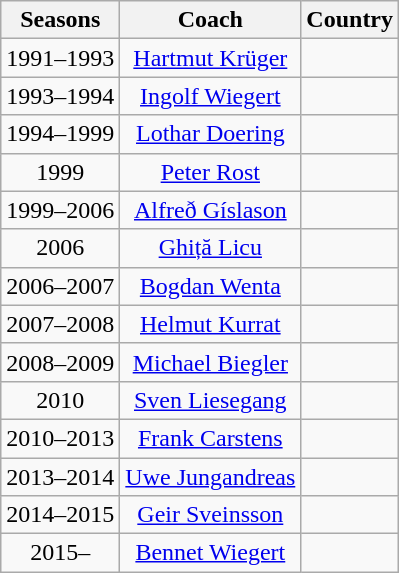<table class="wikitable" style="text-align: center;">
<tr>
<th>Seasons</th>
<th>Coach</th>
<th>Country</th>
</tr>
<tr>
<td style="text-align: center">1991–1993</td>
<td style="text-align: center"><a href='#'>Hartmut Krüger</a></td>
<td style="text-align: center"></td>
</tr>
<tr>
<td style="text-align: center">1993–1994</td>
<td style="text-align: center"><a href='#'>Ingolf Wiegert</a></td>
<td style="text-align: center"></td>
</tr>
<tr>
<td style="text-align: center">1994–1999</td>
<td style="text-align: center"><a href='#'>Lothar Doering</a></td>
<td style="text-align: center"></td>
</tr>
<tr>
<td style="text-align: center">1999</td>
<td style="text-align: center"><a href='#'>Peter Rost</a></td>
<td style="text-align: center"></td>
</tr>
<tr>
<td style="text-align: center">1999–2006</td>
<td style="text-align: center"><a href='#'>Alfreð Gíslason</a></td>
<td style="text-align: center"></td>
</tr>
<tr>
<td style="text-align: center">2006</td>
<td style="text-align: center"><a href='#'>Ghiță Licu</a></td>
<td style="text-align: center"></td>
</tr>
<tr>
<td style="text-align: center">2006–2007</td>
<td style="text-align: center"><a href='#'>Bogdan Wenta</a></td>
<td style="text-align: center"></td>
</tr>
<tr>
<td style="text-align: center">2007–2008</td>
<td style="text-align: center"><a href='#'>Helmut Kurrat</a></td>
<td style="text-align: center"></td>
</tr>
<tr>
<td style="text-align: center">2008–2009</td>
<td style="text-align: center"><a href='#'>Michael Biegler</a></td>
<td style="text-align: center"></td>
</tr>
<tr>
<td style="text-align: center">2010</td>
<td style="text-align: center"><a href='#'>Sven Liesegang</a></td>
<td style="text-align: center"></td>
</tr>
<tr>
<td style="text-align: center">2010–2013</td>
<td style="text-align: center"><a href='#'>Frank Carstens</a></td>
<td style="text-align: center"></td>
</tr>
<tr>
<td style="text-align: center">2013–2014</td>
<td style="text-align: center"><a href='#'>Uwe Jungandreas</a></td>
<td style="text-align: center"></td>
</tr>
<tr>
<td style="text-align: center">2014–2015</td>
<td style="text-align: center"><a href='#'>Geir Sveinsson</a></td>
<td style="text-align: center"></td>
</tr>
<tr>
<td style="text-align: center">2015–</td>
<td style="text-align: center"><a href='#'>Bennet Wiegert</a></td>
<td style="text-align: center"></td>
</tr>
</table>
